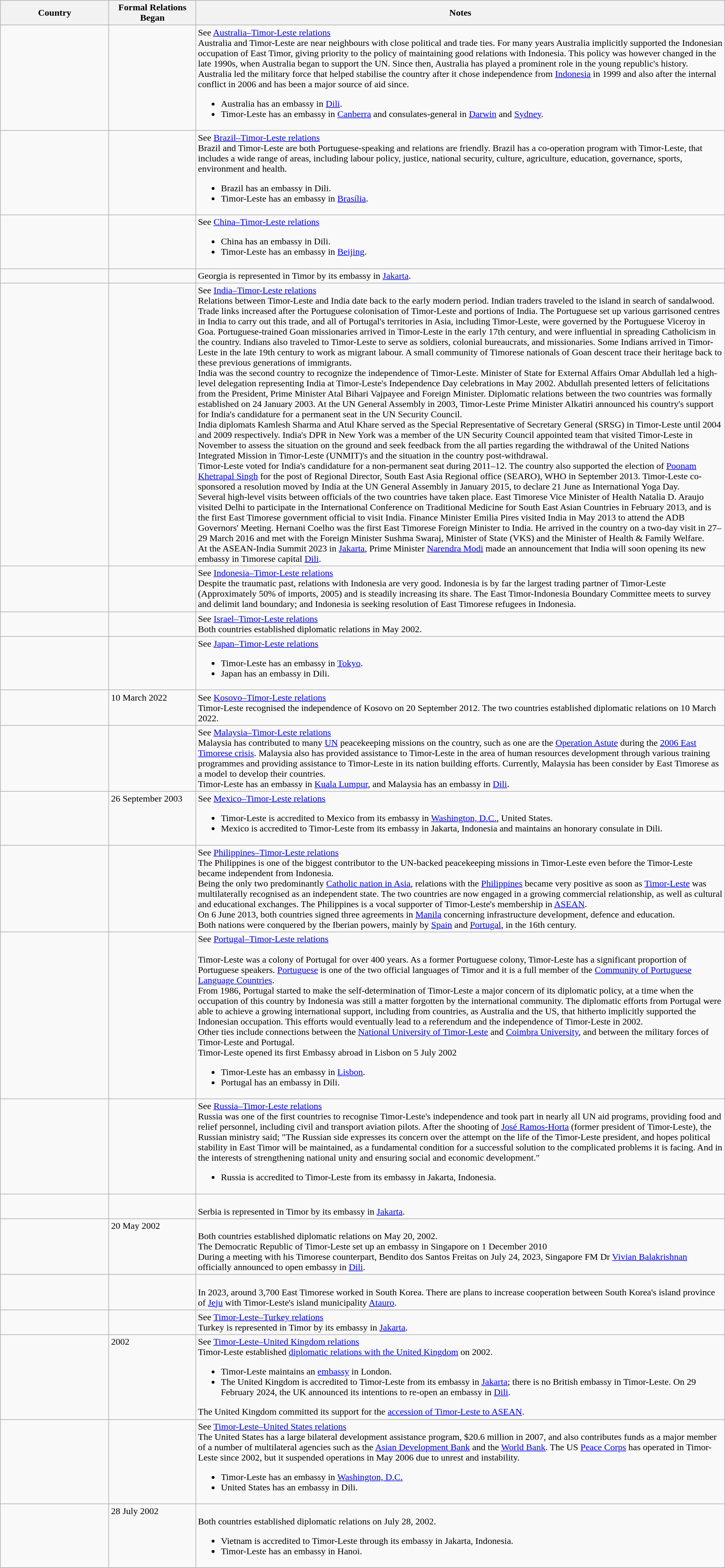<table class="wikitable sortable" style="width:100%; margin:auto;">
<tr>
<th style="width:15%;">Country</th>
<th style="width:12%;">Formal Relations Began</th>
<th>Notes</th>
</tr>
<tr valign="top">
<td></td>
<td></td>
<td>See <a href='#'>Australia–Timor-Leste relations</a><br>Australia and Timor-Leste are near neighbours with close political and trade ties. For many years Australia implicitly supported the Indonesian occupation of East Timor, giving priority to the policy of maintaining good relations with Indonesia. This policy was however changed in the late 1990s, when Australia began to support the UN. Since then, Australia has played a prominent role in the young republic's history. Australia led the military force that helped stabilise the country after it chose independence from <a href='#'>Indonesia</a> in 1999 and also after the internal conflict in 2006 and has been a major source of aid since.<ul><li>Australia has an embassy in <a href='#'>Dili</a>.</li><li>Timor-Leste has an embassy in <a href='#'>Canberra</a> and consulates-general in <a href='#'>Darwin</a> and <a href='#'>Sydney</a>.</li></ul></td>
</tr>
<tr valign="top">
<td></td>
<td></td>
<td>See <a href='#'>Brazil–Timor-Leste relations</a><br>Brazil and Timor-Leste are both Portuguese-speaking and relations are friendly. Brazil has a co-operation program with Timor-Leste, that includes a wide range of areas, including labour policy, justice, national security, culture, agriculture, education, governance, sports, environment and health.<ul><li>Brazil has an embassy in Dili.</li><li>Timor-Leste has an embassy in <a href='#'>Brasília</a>.</li></ul></td>
</tr>
<tr valign="top">
<td></td>
<td></td>
<td>See <a href='#'>China–Timor-Leste relations</a><br><ul><li>China has an embassy in Dili.</li><li>Timor-Leste has an embassy in <a href='#'>Beijing</a>.</li></ul></td>
</tr>
<tr valign="top">
<td></td>
<td></td>
<td>Georgia is represented in Timor by its embassy in <a href='#'>Jakarta</a>.</td>
</tr>
<tr valign="top">
<td></td>
<td></td>
<td>See <a href='#'>India–Timor-Leste relations</a><br>Relations between Timor-Leste and India date back to the early modern period. Indian traders traveled to the island in search of sandalwood. Trade links increased after the Portuguese colonisation of Timor-Leste and portions of India. The Portuguese set up various garrisoned centres in India to carry out this trade, and all of Portugal's territories in Asia, including Timor-Leste, were governed by the Portuguese Viceroy in Goa. Portuguese-trained Goan missionaries arrived in Timor-Leste in the early 17th century, and were influential in spreading Catholicism in the country. Indians also traveled to Timor-Leste to serve as soldiers, colonial bureaucrats, and missionaries. Some Indians arrived in Timor-Leste in the late 19th century to work as migrant labour. A small community of Timorese nationals of Goan descent trace their heritage back to these previous generations of immigrants.<br>India was the second country to recognize the independence of Timor-Leste. Minister of State for External Affairs Omar Abdullah led a high-level delegation representing India at Timor-Leste's Independence Day celebrations in May 2002. Abdullah presented letters of felicitations from the President, Prime Minister Atal Bihari Vajpayee and Foreign Minister. Diplomatic relations between the two countries was formally established on 24 January 2003. At the UN General Assembly in 2003, Timor-Leste Prime Minister Alkatiri announced his country's support for India's candidature for a permanent seat in the UN Security Council.<br>India diplomats Kamlesh Sharma and Atul Khare served as the Special Representative of Secretary General (SRSG) in Timor-Leste until 2004 and 2009 respectively. India's DPR in New York was a member of the UN Security Council appointed team that visited Timor-Leste in November to assess the situation on the ground and seek feedback from the all parties regarding the withdrawal of the United Nations Integrated Mission in Timor-Leste (UNMIT)'s and the situation in the country post-withdrawal.<br>Timor-Leste voted for India's candidature for a non-permanent seat during 2011–12. The country also supported the election of <a href='#'>Poonam Khetrapal Singh</a> for the post of Regional Director, South East Asia Regional office (SEARO), WHO in September 2013. Timor-Leste co-sponsored a resolution moved by India at the UN General Assembly in January 2015, to declare 21 June as International Yoga Day.<br>Several high-level visits between officials of the two countries have taken place. East Timorese Vice Minister of Health Natalia D. Araujo visited Delhi to participate in the International Conference on Traditional Medicine for South East Asian Countries in February 2013, and is the first East Timorese government official to visit India. Finance Minister Emilia Pires visited India in May 2013 to attend the ADB Governors' Meeting. Hernani Coelho was the first East Timorese Foreign Minister to India. He arrived in the country on a two-day visit in 27–29 March 2016 and met with the Foreign Minister Sushma Swaraj, Minister of State (VKS) and the Minister of Health & Family Welfare.<br>At the ASEAN-India Summit 2023 in <a href='#'>Jakarta</a>, Prime Minister <a href='#'>Narendra Modi</a> made an announcement that India will soon opening its new embassy in Timorese capital <a href='#'>Dili</a>.</td>
</tr>
<tr valign="top">
<td></td>
<td></td>
<td>See <a href='#'>Indonesia–Timor-Leste relations</a><br>
Despite the traumatic past, relations with Indonesia are very good.
Indonesia is by far the largest trading partner of Timor-Leste (Approximately 50% of imports, 2005) and is steadily increasing its share.
The East Timor-Indonesia Boundary Committee meets to survey and delimit land boundary; and Indonesia is seeking resolution of East Timorese refugees in Indonesia.</td>
</tr>
<tr valign="top">
<td></td>
<td></td>
<td>See <a href='#'>Israel–Timor-Leste relations</a><br>Both countries established diplomatic relations in May 2002.</td>
</tr>
<tr valign="top">
<td></td>
<td></td>
<td>See <a href='#'>Japan–Timor-Leste relations</a><br><ul><li>Timor-Leste has an embassy in <a href='#'>Tokyo</a>.</li><li>Japan has an embassy in Dili.</li></ul></td>
</tr>
<tr valign="top">
<td></td>
<td>10 March 2022</td>
<td>See <a href='#'>Kosovo–Timor-Leste relations</a><br>Timor-Leste recognised the independence of Kosovo on 20 September 2012. The two countries established diplomatic relations on 10 March 2022.</td>
</tr>
<tr valign="top">
<td></td>
<td></td>
<td>See <a href='#'>Malaysia–Timor-Leste relations</a><br>Malaysia has contributed to many <a href='#'>UN</a> peacekeeping missions on the country, such as one are the <a href='#'>Operation Astute</a> during the <a href='#'>2006 East Timorese crisis</a>. Malaysia also has provided assistance to Timor-Leste in the area of 
human resources development through various training programmes and providing assistance to Timor-Leste in its nation building efforts. Currently, Malaysia has been consider by East Timorese as a model to develop their countries.<br>Timor-Leste has an embassy in <a href='#'>Kuala Lumpur</a>, and Malaysia has an embassy in <a href='#'>Dili</a>.</td>
</tr>
<tr valign="top">
<td></td>
<td>26 September 2003</td>
<td>See <a href='#'>Mexico–Timor-Leste relations</a><br><ul><li>Timor-Leste is accredited to Mexico from its embassy in <a href='#'>Washington, D.C.</a>, United States.</li><li>Mexico is accredited to Timor-Leste from its embassy in Jakarta, Indonesia and maintains an honorary consulate in Dili.</li></ul></td>
</tr>
<tr valign="top">
<td></td>
<td></td>
<td>See <a href='#'>Philippines–Timor-Leste relations</a><br>The Philippines is one of the biggest contributor to the UN-backed peacekeeping missions in Timor-Leste even before the Timor-Leste became independent from Indonesia.<br>Being the only two predominantly <a href='#'>Catholic nation in Asia</a>, relations with the <a href='#'>Philippines</a> became very positive as soon as <a href='#'>Timor-Leste</a> was multilaterally recognised as an independent state. The two countries are now engaged in a growing commercial relationship, as well as cultural and educational exchanges. The Philippines is a vocal supporter of Timor-Leste's membership in <a href='#'>ASEAN</a>.<br>On 6 June 2013, both countries signed three agreements in <a href='#'>Manila</a> concerning infrastructure development, defence and education.<br>Both nations were conquered by the Iberian powers, mainly by <a href='#'>Spain</a> and <a href='#'>Portugal</a>, in the 16th century.</td>
</tr>
<tr valign="top">
<td></td>
<td></td>
<td>See <a href='#'>Portugal–Timor-Leste relations</a><br><br>Timor-Leste was a colony of Portugal for over 400 years. As a former Portuguese colony, Timor-Leste has a significant proportion of Portuguese speakers. <a href='#'>Portuguese</a> is one of the two official languages of Timor and it is a full member of the <a href='#'>Community of Portuguese Language Countries</a>.<br>From 1986, Portugal started to make the self-determination of Timor-Leste a major concern of its diplomatic policy, at a time when the occupation of this country by Indonesia was still a matter forgotten by the international community. The diplomatic efforts from Portugal were able to achieve a growing international support, including from countries, as Australia and the US, that hitherto implicitly supported the Indonesian occupation. This efforts would eventually lead to a referendum and the independence of Timor-Leste in 2002.<br>Other ties include connections between the <a href='#'>National University of Timor-Leste</a> and <a href='#'>Coimbra University</a>, and between the military forces of Timor-Leste and Portugal.<br>Timor-Leste opened its first Embassy abroad in Lisbon on 5 July 2002<ul><li>Timor-Leste has an embassy in <a href='#'>Lisbon</a>.</li><li>Portugal has an embassy in Dili.</li></ul></td>
</tr>
<tr valign="top">
<td></td>
<td></td>
<td>See <a href='#'>Russia–Timor-Leste relations</a><br>Russia was one of the first countries to recognise Timor-Leste's independence and took part in nearly all UN aid programs, providing food and relief personnel, including civil and transport aviation pilots. After the shooting of <a href='#'>José Ramos-Horta</a> (former president of Timor-Leste), the Russian ministry said; "The Russian side expresses its concern over the attempt on the life of the Timor-Leste president, and hopes political stability in East Timor will be maintained, as a fundamental condition for a successful solution to the complicated problems it is facing. And in the interests of strengthening national unity and ensuring social and economic development."<ul><li>Russia is accredited to Timor-Leste from its embassy in Jakarta, Indonesia.</li></ul></td>
</tr>
<tr valign="top">
<td></td>
<td></td>
<td><br>Serbia is represented in Timor by its embassy in <a href='#'>Jakarta</a>.</td>
</tr>
<tr valign="top">
<td></td>
<td>20 May 2002</td>
<td><br>Both countries established diplomatic relations on May 20, 2002.<br>The Democratic Republic of Timor-Leste set up an embassy in Singapore on 1 December 2010<br>During a meeting with his Timorese counterpart, Bendito dos Santos Freitas on July 24, 2023, Singapore FM Dr <a href='#'>Vivian Balakrishnan</a> officially announced to open embassy in  <a href='#'>Dili</a>.</td>
</tr>
<tr valign="top">
<td></td>
<td></td>
<td><br>In 2023, around 3,700 East Timorese worked in South Korea. There are plans to increase cooperation between South Korea's island province of <a href='#'>Jeju</a> with Timor-Leste's island municipality <a href='#'>Atauro</a>.</td>
</tr>
<tr valign="top">
<td></td>
<td></td>
<td>See <a href='#'>Timor-Leste–Turkey relations</a><br>Turkey is represented in Timor by its embassy in <a href='#'>Jakarta</a>.</td>
</tr>
<tr valign="top">
<td></td>
<td>2002</td>
<td>See <a href='#'>Timor-Leste–United Kingdom relations</a><br>
Timor-Leste established <a href='#'>diplomatic relations with the United Kingdom</a> on 2002.<ul><li>Timor-Leste maintains an <a href='#'>embassy</a> in London.</li><li>The United Kingdom is accredited to Timor-Leste from its embassy in <a href='#'>Jakarta</a>; there is no British embassy in Timor-Leste. On 29 February 2024, the UK announced its intentions to re-open an embassy in <a href='#'>Dili</a>.</li></ul>The United Kingdom committed its support for the <a href='#'>accession of Timor-Leste to ASEAN</a>.</td>
</tr>
<tr valign="top">
<td></td>
<td></td>
<td>See <a href='#'>Timor-Leste–United States relations</a><br>
The United States has a large bilateral development assistance program, $20.6 million in 2007, and also contributes funds as a major member of a number of multilateral agencies such as the <a href='#'>Asian Development Bank</a> and the <a href='#'>World Bank</a>. The US <a href='#'>Peace Corps</a> has operated in Timor-Leste since 2002, but it suspended operations in May 2006 due to unrest and instability.<ul><li>Timor-Leste has an embassy in <a href='#'>Washington, D.C.</a></li><li>United States has an embassy in Dili.</li></ul></td>
</tr>
<tr valign="top">
<td></td>
<td>28 July 2002</td>
<td><br>Both countries established diplomatic relations on July 28, 2002.<ul><li>Vietnam is accredited to Timor-Leste through its embassy in Jakarta, Indonesia.</li><li>Timor-Leste has an embassy in Hanoi.</li></ul></td>
</tr>
</table>
